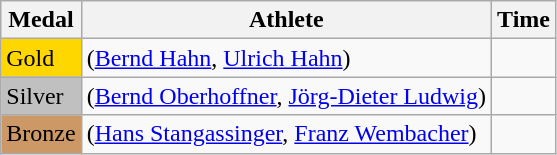<table class="wikitable">
<tr>
<th>Medal</th>
<th>Athlete</th>
<th>Time</th>
</tr>
<tr>
<td bgcolor="gold">Gold</td>
<td> (<a href='#'>Bernd Hahn</a>, <a href='#'>Ulrich Hahn</a>)</td>
<td></td>
</tr>
<tr>
<td bgcolor="silver">Silver</td>
<td> (<a href='#'>Bernd Oberhoffner</a>, <a href='#'>Jörg-Dieter Ludwig</a>)</td>
<td></td>
</tr>
<tr>
<td bgcolor="CC9966">Bronze</td>
<td> (<a href='#'>Hans Stangassinger</a>, <a href='#'>Franz Wembacher</a>)</td>
<td></td>
</tr>
</table>
